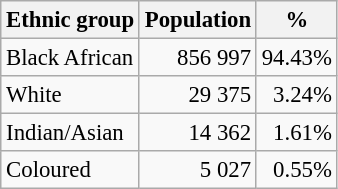<table class="wikitable" style="font-size: 95%; text-align: right">
<tr>
<th>Ethnic group</th>
<th>Population</th>
<th>%</th>
</tr>
<tr>
<td align=left>Black African</td>
<td>856 997</td>
<td>94.43%</td>
</tr>
<tr>
<td align=left>White</td>
<td>29 375</td>
<td>3.24%</td>
</tr>
<tr>
<td align=left>Indian/Asian</td>
<td>14 362</td>
<td>1.61%</td>
</tr>
<tr>
<td align=left>Coloured</td>
<td>5 027</td>
<td>0.55%</td>
</tr>
</table>
